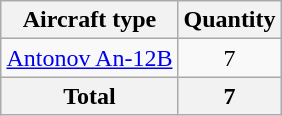<table class="wikitable" style="margin:1em auto;">
<tr>
<th>Aircraft type</th>
<th>Quantity</th>
</tr>
<tr>
<td><a href='#'>Antonov An-12B</a></td>
<td align=center>7</td>
</tr>
<tr>
<th>Total</th>
<th>7</th>
</tr>
</table>
